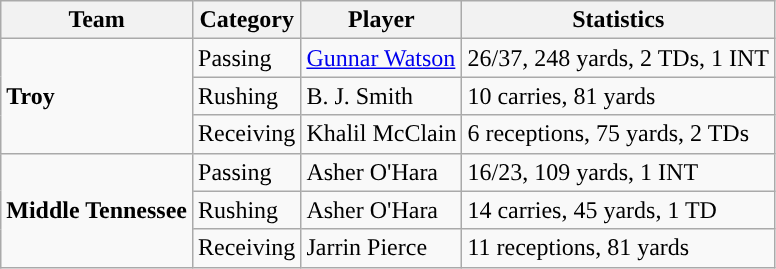<table class="wikitable" style="float: left;">
<tr>
<th>Team</th>
<th>Category</th>
<th>Player</th>
<th>Statistics</th>
</tr>
<tr>
<td rowspan=3><strong>Troy</strong></td>
<td>Passing</td>
<td><a href='#'>Gunnar Watson</a></td>
<td>26/37, 248 yards, 2 TDs, 1 INT</td>
</tr>
<tr>
<td>Rushing</td>
<td>B. J. Smith</td>
<td>10 carries, 81 yards</td>
</tr>
<tr>
<td>Receiving</td>
<td>Khalil McClain</td>
<td>6 receptions, 75 yards, 2 TDs</td>
</tr>
<tr>
<td rowspan=3><strong>Middle Tennessee</strong></td>
<td>Passing</td>
<td>Asher O'Hara</td>
<td>16/23, 109 yards, 1 INT</td>
</tr>
<tr>
<td>Rushing</td>
<td>Asher O'Hara</td>
<td>14 carries, 45 yards, 1 TD</td>
</tr>
<tr>
<td>Receiving</td>
<td>Jarrin Pierce</td>
<td>11 receptions, 81 yards</td>
</tr>
</table>
